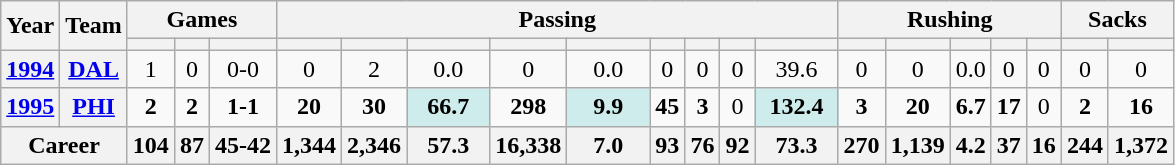<table class="wikitable" style="text-align:center;">
<tr>
<th rowspan="2">Year</th>
<th rowspan="2">Team</th>
<th colspan="3">Games</th>
<th colspan="9">Passing</th>
<th colspan="5">Rushing</th>
<th colspan="2">Sacks</th>
</tr>
<tr>
<th></th>
<th></th>
<th></th>
<th></th>
<th></th>
<th></th>
<th></th>
<th></th>
<th></th>
<th></th>
<th></th>
<th></th>
<th></th>
<th></th>
<th></th>
<th></th>
<th></th>
<th></th>
<th></th>
</tr>
<tr>
<th><a href='#'>1994</a></th>
<th><a href='#'>DAL</a></th>
<td>1</td>
<td>0</td>
<td>0-0</td>
<td>0</td>
<td>2</td>
<td>0.0</td>
<td>0</td>
<td>0.0</td>
<td>0</td>
<td>0</td>
<td>0</td>
<td>39.6</td>
<td>0</td>
<td>0</td>
<td>0.0</td>
<td>0</td>
<td>0</td>
<td>0</td>
<td>0</td>
</tr>
<tr>
<th><a href='#'>1995</a></th>
<th><a href='#'>PHI</a></th>
<td><strong>2</strong></td>
<td><strong>2</strong></td>
<td><strong>1-1</strong></td>
<td><strong>20</strong></td>
<td><strong>30</strong></td>
<td style="background:#cfecec; width:3em;"><strong>66.7</strong></td>
<td><strong>298</strong></td>
<td style="background:#cfecec; width:3em;"><strong>9.9</strong></td>
<td><strong>45</strong></td>
<td><strong>3</strong></td>
<td>0</td>
<td style="background:#cfecec; width:3em;"><strong>132.4</strong></td>
<td><strong>3</strong></td>
<td><strong>20</strong></td>
<td><strong>6.7</strong></td>
<td><strong>17</strong></td>
<td>0</td>
<td><strong>2</strong></td>
<td><strong>16</strong></td>
</tr>
<tr>
<th colspan="2">Career</th>
<th>104</th>
<th>87</th>
<th>45-42</th>
<th>1,344</th>
<th>2,346</th>
<th>57.3</th>
<th>16,338</th>
<th>7.0</th>
<th>93</th>
<th>76</th>
<th>92</th>
<th>73.3</th>
<th>270</th>
<th>1,139</th>
<th>4.2</th>
<th>37</th>
<th>16</th>
<th>244</th>
<th>1,372</th>
</tr>
</table>
